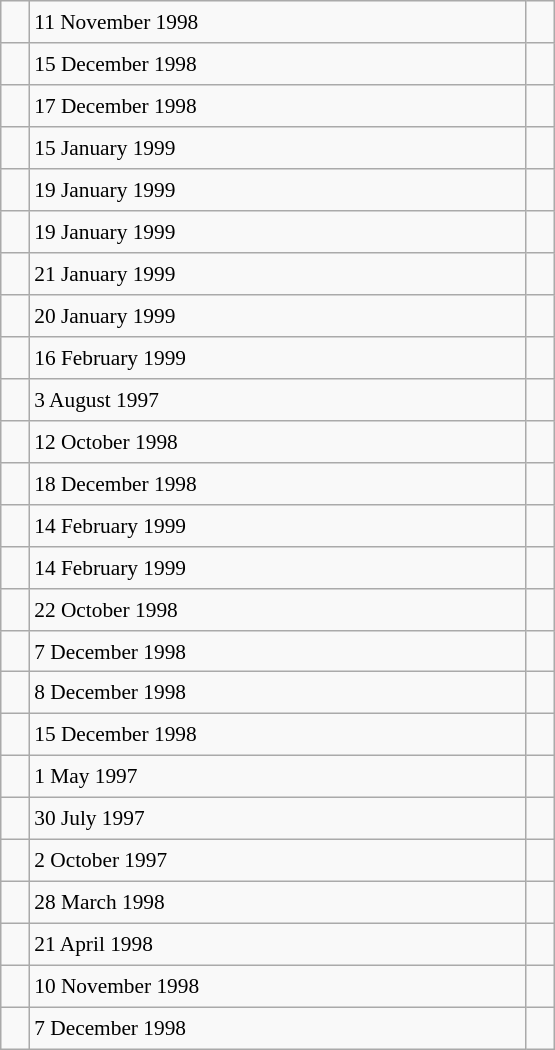<table class="wikitable" style="font-size: 89%; float: left; width: 26em; margin-right: 1em; height: 700px">
<tr>
<td></td>
<td>11 November 1998</td>
<td></td>
</tr>
<tr>
<td></td>
<td>15 December 1998</td>
<td></td>
</tr>
<tr>
<td></td>
<td>17 December 1998</td>
<td></td>
</tr>
<tr>
<td></td>
<td>15 January 1999</td>
<td></td>
</tr>
<tr>
<td></td>
<td>19 January 1999</td>
<td></td>
</tr>
<tr>
<td></td>
<td>19 January 1999</td>
<td></td>
</tr>
<tr>
<td></td>
<td>21 January 1999</td>
<td></td>
</tr>
<tr>
<td></td>
<td>20 January 1999</td>
<td></td>
</tr>
<tr>
<td></td>
<td>16 February 1999</td>
<td></td>
</tr>
<tr>
<td></td>
<td>3 August 1997</td>
<td></td>
</tr>
<tr>
<td></td>
<td>12 October 1998</td>
<td></td>
</tr>
<tr>
<td></td>
<td>18 December 1998</td>
<td></td>
</tr>
<tr>
<td></td>
<td>14 February 1999</td>
<td></td>
</tr>
<tr>
<td></td>
<td>14 February 1999</td>
<td></td>
</tr>
<tr>
<td></td>
<td>22 October 1998</td>
<td></td>
</tr>
<tr>
<td></td>
<td>7 December 1998</td>
<td></td>
</tr>
<tr>
<td></td>
<td>8 December 1998</td>
<td></td>
</tr>
<tr>
<td></td>
<td>15 December 1998</td>
<td></td>
</tr>
<tr>
<td></td>
<td>1 May 1997</td>
<td></td>
</tr>
<tr>
<td></td>
<td>30 July 1997</td>
<td></td>
</tr>
<tr>
<td></td>
<td>2 October 1997</td>
<td></td>
</tr>
<tr>
<td></td>
<td>28 March 1998</td>
<td></td>
</tr>
<tr>
<td></td>
<td>21 April 1998</td>
<td></td>
</tr>
<tr>
<td></td>
<td>10 November 1998</td>
<td></td>
</tr>
<tr>
<td></td>
<td>7 December 1998</td>
<td></td>
</tr>
</table>
